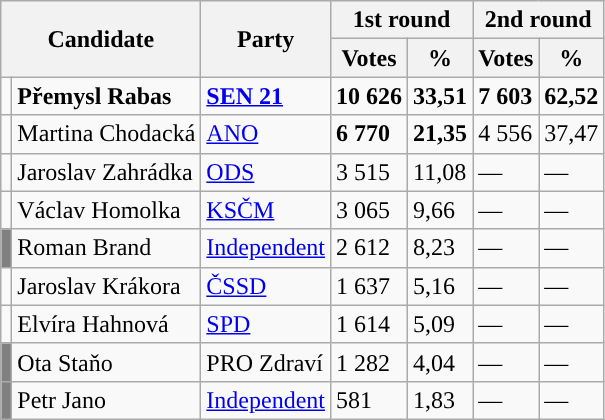<table class="wikitable sortable">
<tr>
<th colspan="2" rowspan="2">Candidate</th>
<th rowspan="2">Party</th>
<th colspan="2">1st round</th>
<th colspan="2">2nd round</th>
</tr>
<tr>
<th>Votes</th>
<th>%</th>
<th>Votes</th>
<th>%</th>
</tr>
<tr>
<td style="background-color:"></td>
<td><strong>Přemysl Rabas</strong></td>
<td><strong><a href='#'>SEN 21</a></strong></td>
<td><strong>10 626</strong></td>
<td><strong>33,51</strong></td>
<td><strong>7 603</strong></td>
<td><strong>62,52</strong></td>
</tr>
<tr>
<td style="background-color:"></td>
<td>Martina Chodacká</td>
<td><a href='#'>ANO</a></td>
<td><strong>6 770</strong></td>
<td><strong>21,35</strong></td>
<td>4 556</td>
<td>37,47</td>
</tr>
<tr>
<td style="background-color:"></td>
<td>Jaroslav Zahrádka</td>
<td><a href='#'>ODS</a></td>
<td>3 515</td>
<td>11,08</td>
<td>—</td>
<td>—</td>
</tr>
<tr>
<td style="background-color:"></td>
<td>Václav Homolka</td>
<td><a href='#'>KSČM</a></td>
<td>3 065</td>
<td>9,66</td>
<td>—</td>
<td>—</td>
</tr>
<tr>
<td style="background-color:gray;"></td>
<td>Roman Brand</td>
<td><a href='#'>Independent</a></td>
<td>2 612</td>
<td>8,23</td>
<td>—</td>
<td>—</td>
</tr>
<tr>
<td style="background-color:"></td>
<td>Jaroslav Krákora</td>
<td><a href='#'>ČSSD</a></td>
<td>1 637</td>
<td>5,16</td>
<td>—</td>
<td>—</td>
</tr>
<tr>
<td style="background-color:"></td>
<td>Elvíra Hahnová</td>
<td><a href='#'>SPD</a></td>
<td>1 614</td>
<td>5,09</td>
<td>—</td>
<td>—</td>
</tr>
<tr>
<td style="background-color:gray;"></td>
<td>Ota Staňo</td>
<td>PRO Zdraví</td>
<td>1 282</td>
<td>4,04</td>
<td>—</td>
<td>—</td>
</tr>
<tr>
<td style="background-color:gray;"></td>
<td>Petr Jano</td>
<td><a href='#'>Independent</a></td>
<td>581</td>
<td>1,83</td>
<td>—</td>
<td>—</td>
</tr>
</table>
